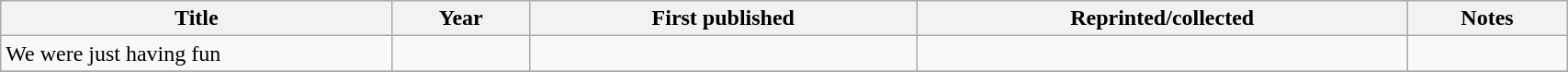<table class='wikitable sortable' width='90%'>
<tr>
<th width=25%>Title</th>
<th>Year</th>
<th>First published</th>
<th>Reprinted/collected</th>
<th>Notes</th>
</tr>
<tr>
<td>We were just having fun</td>
<td></td>
<td></td>
<td></td>
<td></td>
</tr>
<tr>
</tr>
</table>
